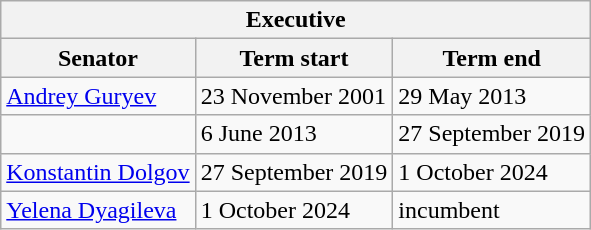<table class="wikitable sortable">
<tr>
<th colspan=3>Executive</th>
</tr>
<tr>
<th>Senator</th>
<th>Term start</th>
<th>Term end</th>
</tr>
<tr>
<td><a href='#'>Andrey Guryev</a></td>
<td>23 November 2001</td>
<td>29 May 2013</td>
</tr>
<tr>
<td></td>
<td>6 June 2013</td>
<td>27 September 2019</td>
</tr>
<tr>
<td><a href='#'>Konstantin Dolgov</a></td>
<td>27 September 2019</td>
<td>1 October 2024</td>
</tr>
<tr>
<td><a href='#'>Yelena Dyagileva</a></td>
<td>1 October 2024</td>
<td>incumbent</td>
</tr>
</table>
